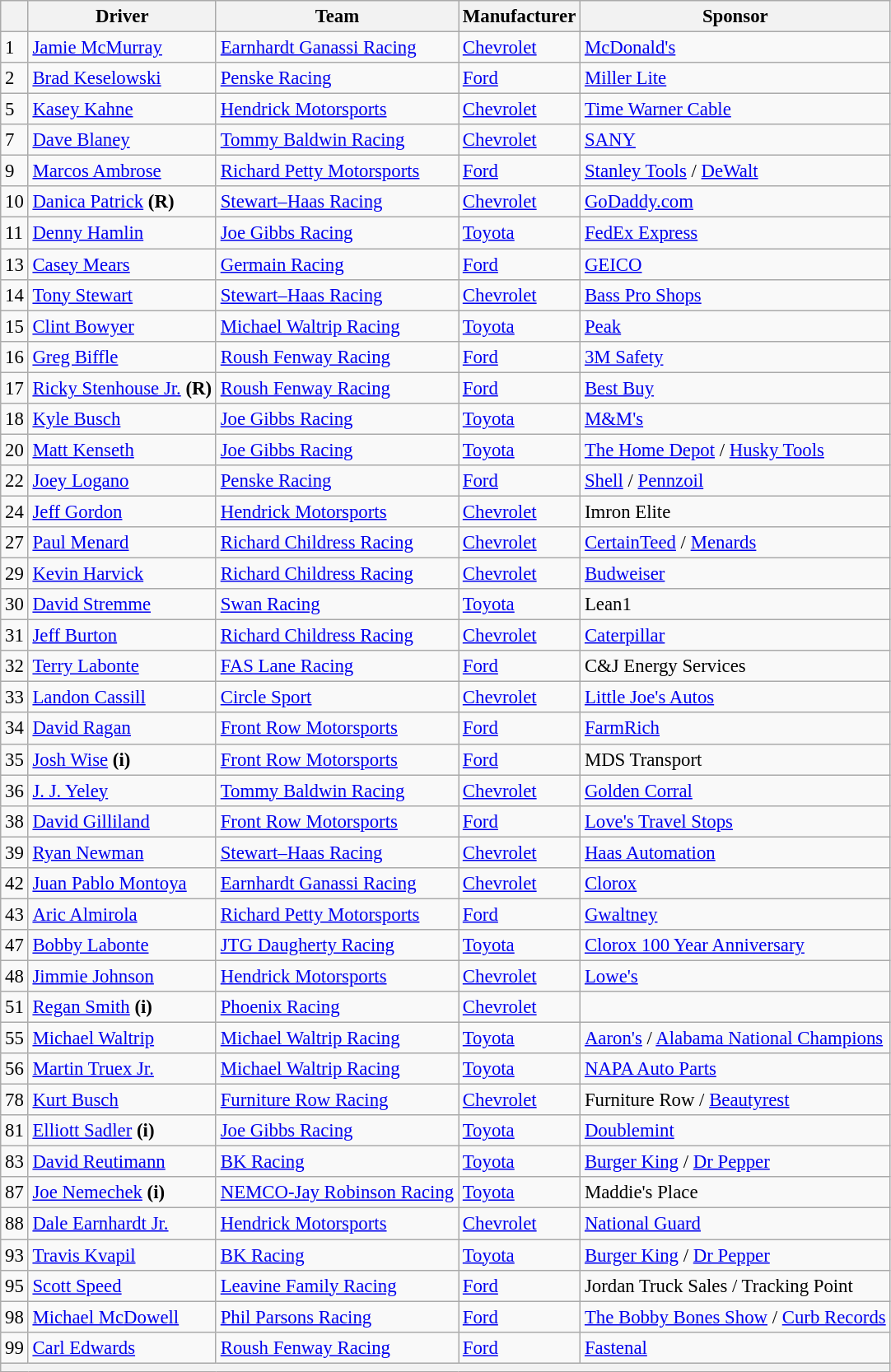<table class="wikitable" style="font-size:95%">
<tr>
<th></th>
<th>Driver</th>
<th>Team</th>
<th>Manufacturer</th>
<th>Sponsor</th>
</tr>
<tr>
<td>1</td>
<td><a href='#'>Jamie McMurray</a></td>
<td><a href='#'>Earnhardt Ganassi Racing</a></td>
<td><a href='#'>Chevrolet</a></td>
<td><a href='#'>McDonald's</a></td>
</tr>
<tr>
<td>2</td>
<td><a href='#'>Brad Keselowski</a></td>
<td><a href='#'>Penske Racing</a></td>
<td><a href='#'>Ford</a></td>
<td><a href='#'>Miller Lite</a></td>
</tr>
<tr>
<td>5</td>
<td><a href='#'>Kasey Kahne</a></td>
<td><a href='#'>Hendrick Motorsports</a></td>
<td><a href='#'>Chevrolet</a></td>
<td><a href='#'>Time Warner Cable</a></td>
</tr>
<tr>
<td>7</td>
<td><a href='#'>Dave Blaney</a></td>
<td><a href='#'>Tommy Baldwin Racing</a></td>
<td><a href='#'>Chevrolet</a></td>
<td><a href='#'>SANY</a></td>
</tr>
<tr>
<td>9</td>
<td><a href='#'>Marcos Ambrose</a></td>
<td><a href='#'>Richard Petty Motorsports</a></td>
<td><a href='#'>Ford</a></td>
<td><a href='#'>Stanley Tools</a> / <a href='#'>DeWalt</a></td>
</tr>
<tr>
<td>10</td>
<td><a href='#'>Danica Patrick</a> <strong>(R)</strong></td>
<td><a href='#'>Stewart–Haas Racing</a></td>
<td><a href='#'>Chevrolet</a></td>
<td><a href='#'>GoDaddy.com</a></td>
</tr>
<tr>
<td>11</td>
<td><a href='#'>Denny Hamlin</a></td>
<td><a href='#'>Joe Gibbs Racing</a></td>
<td><a href='#'>Toyota</a></td>
<td><a href='#'>FedEx Express</a></td>
</tr>
<tr>
<td>13</td>
<td><a href='#'>Casey Mears</a></td>
<td><a href='#'>Germain Racing</a></td>
<td><a href='#'>Ford</a></td>
<td><a href='#'>GEICO</a></td>
</tr>
<tr>
<td>14</td>
<td><a href='#'>Tony Stewart</a></td>
<td><a href='#'>Stewart–Haas Racing</a></td>
<td><a href='#'>Chevrolet</a></td>
<td><a href='#'>Bass Pro Shops</a></td>
</tr>
<tr>
<td>15</td>
<td><a href='#'>Clint Bowyer</a></td>
<td><a href='#'>Michael Waltrip Racing</a></td>
<td><a href='#'>Toyota</a></td>
<td><a href='#'>Peak</a></td>
</tr>
<tr>
<td>16</td>
<td><a href='#'>Greg Biffle</a></td>
<td><a href='#'>Roush Fenway Racing</a></td>
<td><a href='#'>Ford</a></td>
<td><a href='#'>3M Safety</a></td>
</tr>
<tr>
<td>17</td>
<td><a href='#'>Ricky Stenhouse Jr.</a> <strong>(R)</strong></td>
<td><a href='#'>Roush Fenway Racing</a></td>
<td><a href='#'>Ford</a></td>
<td><a href='#'>Best Buy</a></td>
</tr>
<tr>
<td>18</td>
<td><a href='#'>Kyle Busch</a></td>
<td><a href='#'>Joe Gibbs Racing</a></td>
<td><a href='#'>Toyota</a></td>
<td><a href='#'>M&M's</a></td>
</tr>
<tr>
<td>20</td>
<td><a href='#'>Matt Kenseth</a></td>
<td><a href='#'>Joe Gibbs Racing</a></td>
<td><a href='#'>Toyota</a></td>
<td><a href='#'>The Home Depot</a> / <a href='#'>Husky Tools</a></td>
</tr>
<tr>
<td>22</td>
<td><a href='#'>Joey Logano</a></td>
<td><a href='#'>Penske Racing</a></td>
<td><a href='#'>Ford</a></td>
<td><a href='#'>Shell</a> / <a href='#'>Pennzoil</a></td>
</tr>
<tr>
<td>24</td>
<td><a href='#'>Jeff Gordon</a></td>
<td><a href='#'>Hendrick Motorsports</a></td>
<td><a href='#'>Chevrolet</a></td>
<td>Imron Elite</td>
</tr>
<tr>
<td>27</td>
<td><a href='#'>Paul Menard</a></td>
<td><a href='#'>Richard Childress Racing</a></td>
<td><a href='#'>Chevrolet</a></td>
<td><a href='#'>CertainTeed</a> / <a href='#'>Menards</a></td>
</tr>
<tr>
<td>29</td>
<td><a href='#'>Kevin Harvick</a></td>
<td><a href='#'>Richard Childress Racing</a></td>
<td><a href='#'>Chevrolet</a></td>
<td><a href='#'>Budweiser</a></td>
</tr>
<tr>
<td>30</td>
<td><a href='#'>David Stremme</a></td>
<td><a href='#'>Swan Racing</a></td>
<td><a href='#'>Toyota</a></td>
<td>Lean1</td>
</tr>
<tr>
<td>31</td>
<td><a href='#'>Jeff Burton</a></td>
<td><a href='#'>Richard Childress Racing</a></td>
<td><a href='#'>Chevrolet</a></td>
<td><a href='#'>Caterpillar</a></td>
</tr>
<tr>
<td>32</td>
<td><a href='#'>Terry Labonte</a></td>
<td><a href='#'>FAS Lane Racing</a></td>
<td><a href='#'>Ford</a></td>
<td>C&J Energy Services</td>
</tr>
<tr>
<td>33</td>
<td><a href='#'>Landon Cassill</a></td>
<td><a href='#'>Circle Sport</a></td>
<td><a href='#'>Chevrolet</a></td>
<td><a href='#'>Little Joe's Autos</a></td>
</tr>
<tr>
<td>34</td>
<td><a href='#'>David Ragan</a></td>
<td><a href='#'>Front Row Motorsports</a></td>
<td><a href='#'>Ford</a></td>
<td><a href='#'>FarmRich</a></td>
</tr>
<tr>
<td>35</td>
<td><a href='#'>Josh Wise</a> <strong>(i)</strong></td>
<td><a href='#'>Front Row Motorsports</a></td>
<td><a href='#'>Ford</a></td>
<td>MDS Transport</td>
</tr>
<tr>
<td>36</td>
<td><a href='#'>J. J. Yeley</a></td>
<td><a href='#'>Tommy Baldwin Racing</a></td>
<td><a href='#'>Chevrolet</a></td>
<td><a href='#'>Golden Corral</a></td>
</tr>
<tr>
<td>38</td>
<td><a href='#'>David Gilliland</a></td>
<td><a href='#'>Front Row Motorsports</a></td>
<td><a href='#'>Ford</a></td>
<td><a href='#'>Love's Travel Stops</a></td>
</tr>
<tr>
<td>39</td>
<td><a href='#'>Ryan Newman</a></td>
<td><a href='#'>Stewart–Haas Racing</a></td>
<td><a href='#'>Chevrolet</a></td>
<td><a href='#'>Haas Automation</a></td>
</tr>
<tr>
<td>42</td>
<td><a href='#'>Juan Pablo Montoya</a></td>
<td><a href='#'>Earnhardt Ganassi Racing</a></td>
<td><a href='#'>Chevrolet</a></td>
<td><a href='#'>Clorox</a></td>
</tr>
<tr>
<td>43</td>
<td><a href='#'>Aric Almirola</a></td>
<td><a href='#'>Richard Petty Motorsports</a></td>
<td><a href='#'>Ford</a></td>
<td><a href='#'>Gwaltney</a></td>
</tr>
<tr>
<td>47</td>
<td><a href='#'>Bobby Labonte</a></td>
<td><a href='#'>JTG Daugherty Racing</a></td>
<td><a href='#'>Toyota</a></td>
<td><a href='#'>Clorox 100 Year Anniversary</a></td>
</tr>
<tr>
<td>48</td>
<td><a href='#'>Jimmie Johnson</a></td>
<td><a href='#'>Hendrick Motorsports</a></td>
<td><a href='#'>Chevrolet</a></td>
<td><a href='#'>Lowe's</a></td>
</tr>
<tr>
<td>51</td>
<td><a href='#'>Regan Smith</a> <strong>(i)</strong></td>
<td><a href='#'>Phoenix Racing</a></td>
<td><a href='#'>Chevrolet</a></td>
<td></td>
</tr>
<tr>
<td>55</td>
<td><a href='#'>Michael Waltrip</a></td>
<td><a href='#'>Michael Waltrip Racing</a></td>
<td><a href='#'>Toyota</a></td>
<td><a href='#'>Aaron's</a> / <a href='#'>Alabama National Champions</a></td>
</tr>
<tr>
<td>56</td>
<td><a href='#'>Martin Truex Jr.</a></td>
<td><a href='#'>Michael Waltrip Racing</a></td>
<td><a href='#'>Toyota</a></td>
<td><a href='#'>NAPA Auto Parts</a></td>
</tr>
<tr>
<td>78</td>
<td><a href='#'>Kurt Busch</a></td>
<td><a href='#'>Furniture Row Racing</a></td>
<td><a href='#'>Chevrolet</a></td>
<td>Furniture Row / <a href='#'>Beautyrest</a></td>
</tr>
<tr>
<td>81</td>
<td><a href='#'>Elliott Sadler</a> <strong>(i)</strong></td>
<td><a href='#'>Joe Gibbs Racing</a></td>
<td><a href='#'>Toyota</a></td>
<td><a href='#'>Doublemint</a></td>
</tr>
<tr>
<td>83</td>
<td><a href='#'>David Reutimann</a></td>
<td><a href='#'>BK Racing</a></td>
<td><a href='#'>Toyota</a></td>
<td><a href='#'>Burger King</a> / <a href='#'>Dr Pepper</a></td>
</tr>
<tr>
<td>87</td>
<td><a href='#'>Joe Nemechek</a> <strong>(i)</strong></td>
<td><a href='#'>NEMCO-Jay Robinson Racing</a></td>
<td><a href='#'>Toyota</a></td>
<td>Maddie's Place</td>
</tr>
<tr>
<td>88</td>
<td><a href='#'>Dale Earnhardt Jr.</a></td>
<td><a href='#'>Hendrick Motorsports</a></td>
<td><a href='#'>Chevrolet</a></td>
<td><a href='#'>National Guard</a></td>
</tr>
<tr>
<td>93</td>
<td><a href='#'>Travis Kvapil</a></td>
<td><a href='#'>BK Racing</a></td>
<td><a href='#'>Toyota</a></td>
<td><a href='#'>Burger King</a> / <a href='#'>Dr Pepper</a></td>
</tr>
<tr>
<td>95</td>
<td><a href='#'>Scott Speed</a></td>
<td><a href='#'>Leavine Family Racing</a></td>
<td><a href='#'>Ford</a></td>
<td>Jordan Truck Sales / Tracking Point</td>
</tr>
<tr>
<td>98</td>
<td><a href='#'>Michael McDowell</a></td>
<td><a href='#'>Phil Parsons Racing</a></td>
<td><a href='#'>Ford</a></td>
<td><a href='#'>The Bobby Bones Show</a> / <a href='#'>Curb Records</a></td>
</tr>
<tr>
<td>99</td>
<td><a href='#'>Carl Edwards</a></td>
<td><a href='#'>Roush Fenway Racing</a></td>
<td><a href='#'>Ford</a></td>
<td><a href='#'>Fastenal</a></td>
</tr>
<tr>
<th colspan="5"></th>
</tr>
</table>
